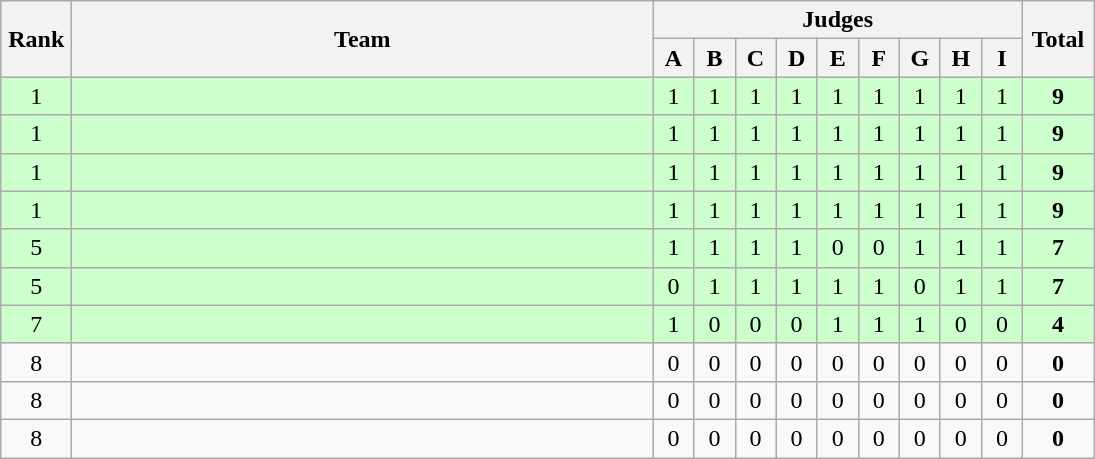<table class=wikitable style="text-align:center">
<tr>
<th rowspan="2" width=40>Rank</th>
<th rowspan="2" width=380>Team</th>
<th colspan="9">Judges</th>
<th rowspan="2" width=40>Total</th>
</tr>
<tr>
<th width=20>A</th>
<th width=20>B</th>
<th width=20>C</th>
<th width=20>D</th>
<th width=20>E</th>
<th width=20>F</th>
<th width=20>G</th>
<th width=20>H</th>
<th width=20>I</th>
</tr>
<tr bgcolor="ccffcc">
<td>1</td>
<td align=left></td>
<td>1</td>
<td>1</td>
<td>1</td>
<td>1</td>
<td>1</td>
<td>1</td>
<td>1</td>
<td>1</td>
<td>1</td>
<td><strong>9</strong></td>
</tr>
<tr bgcolor="ccffcc">
<td>1</td>
<td align=left></td>
<td>1</td>
<td>1</td>
<td>1</td>
<td>1</td>
<td>1</td>
<td>1</td>
<td>1</td>
<td>1</td>
<td>1</td>
<td><strong>9</strong></td>
</tr>
<tr bgcolor="ccffcc">
<td>1</td>
<td align=left></td>
<td>1</td>
<td>1</td>
<td>1</td>
<td>1</td>
<td>1</td>
<td>1</td>
<td>1</td>
<td>1</td>
<td>1</td>
<td><strong>9</strong></td>
</tr>
<tr bgcolor="ccffcc">
<td>1</td>
<td align=left></td>
<td>1</td>
<td>1</td>
<td>1</td>
<td>1</td>
<td>1</td>
<td>1</td>
<td>1</td>
<td>1</td>
<td>1</td>
<td><strong>9</strong></td>
</tr>
<tr bgcolor="ccffcc">
<td>5</td>
<td align=left></td>
<td>1</td>
<td>1</td>
<td>1</td>
<td>1</td>
<td>0</td>
<td>0</td>
<td>1</td>
<td>1</td>
<td>1</td>
<td><strong>7</strong></td>
</tr>
<tr bgcolor="ccffcc">
<td>5</td>
<td align=left></td>
<td>0</td>
<td>1</td>
<td>1</td>
<td>1</td>
<td>1</td>
<td>1</td>
<td>0</td>
<td>1</td>
<td>1</td>
<td><strong>7</strong></td>
</tr>
<tr bgcolor="ccffcc">
<td>7</td>
<td align=left></td>
<td>1</td>
<td>0</td>
<td>0</td>
<td>0</td>
<td>1</td>
<td>1</td>
<td>1</td>
<td>0</td>
<td>0</td>
<td><strong>4</strong></td>
</tr>
<tr>
<td>8</td>
<td align=left></td>
<td>0</td>
<td>0</td>
<td>0</td>
<td>0</td>
<td>0</td>
<td>0</td>
<td>0</td>
<td>0</td>
<td>0</td>
<td><strong>0</strong></td>
</tr>
<tr>
<td>8</td>
<td align=left></td>
<td>0</td>
<td>0</td>
<td>0</td>
<td>0</td>
<td>0</td>
<td>0</td>
<td>0</td>
<td>0</td>
<td>0</td>
<td><strong>0</strong></td>
</tr>
<tr>
<td>8</td>
<td align=left></td>
<td>0</td>
<td>0</td>
<td>0</td>
<td>0</td>
<td>0</td>
<td>0</td>
<td>0</td>
<td>0</td>
<td>0</td>
<td><strong>0</strong></td>
</tr>
</table>
